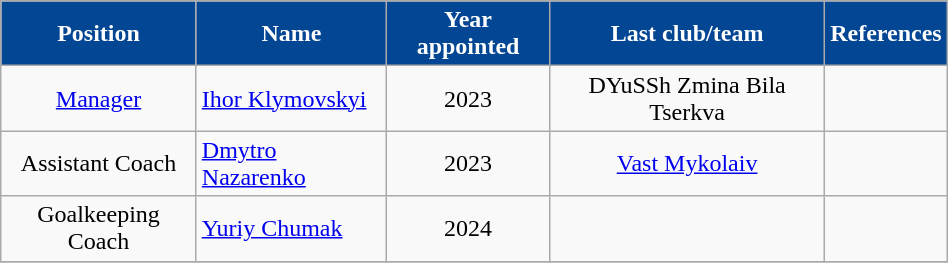<table class="wikitable" style="text-align:center;width:50%;">
<tr>
<th style=background:#034694;color:#FFFFFF>Position</th>
<th style=background:#034694;color:#FFFFFF>Name</th>
<th style=background:#034694;color:#FFFFFF>Year appointed</th>
<th style=background:#034694;color:#FFFFFF>Last club/team</th>
<th style=background:#034694;color:#FFFFFF>References</th>
</tr>
<tr>
<td><a href='#'>Manager</a></td>
<td align=left> <a href='#'>Ihor Klymovskyi</a></td>
<td>2023</td>
<td>DYuSSh Zmina Bila Tserkva</td>
<td></td>
</tr>
<tr>
<td>Assistant Coach</td>
<td align=left> <a href='#'>Dmytro Nazarenko</a></td>
<td>2023</td>
<td><a href='#'>Vast Mykolaiv</a></td>
<td></td>
</tr>
<tr>
<td>Goalkeeping Coach</td>
<td align=left> <a href='#'>Yuriy Chumak</a></td>
<td>2024</td>
<td></td>
<td></td>
</tr>
<tr>
</tr>
</table>
